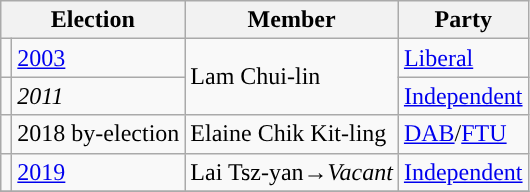<table class="wikitable">
<tr>
<th colspan="2">Election</th>
<th>Member</th>
<th>Party</th>
</tr>
<tr>
<td style="background-color: "></td>
<td><a href='#'>2003</a></td>
<td rowspan=2>Lam Chui-lin</td>
<td><a href='#'>Liberal</a></td>
</tr>
<tr>
<td style="background-color: "></td>
<td><em>2011</em></td>
<td><a href='#'>Independent</a></td>
</tr>
<tr>
<td style="background-color: "></td>
<td>2018 by-election</td>
<td>Elaine Chik Kit-ling</td>
<td><a href='#'>DAB</a>/<a href='#'>FTU</a></td>
</tr>
<tr>
<td style="background-color: "></td>
<td><a href='#'>2019</a></td>
<td>Lai Tsz-yan→<em>Vacant</em></td>
<td><a href='#'>Independent</a></td>
</tr>
<tr>
</tr>
</table>
